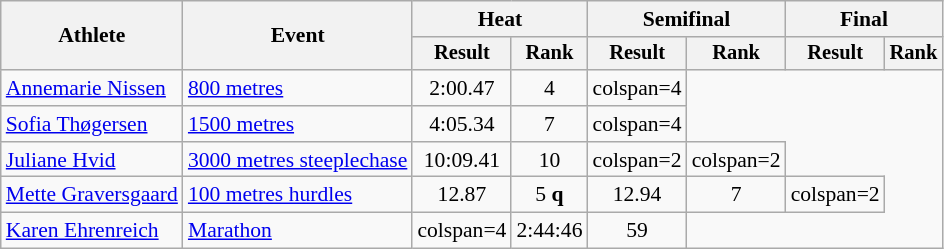<table class="wikitable" style="font-size:90%">
<tr>
<th rowspan="2">Athlete</th>
<th rowspan="2">Event</th>
<th colspan="2">Heat</th>
<th colspan="2">Semifinal</th>
<th colspan="2">Final</th>
</tr>
<tr style="font-size:95%">
<th>Result</th>
<th>Rank</th>
<th>Result</th>
<th>Rank</th>
<th>Result</th>
<th>Rank</th>
</tr>
<tr align=center>
<td align=left><a href='#'>Annemarie Nissen</a></td>
<td align=left><a href='#'>800 metres</a></td>
<td>2:00.47</td>
<td>4</td>
<td>colspan=4 </td>
</tr>
<tr align=center>
<td align=left><a href='#'>Sofia Thøgersen</a></td>
<td align=left><a href='#'>1500 metres</a></td>
<td>4:05.34 </td>
<td>7</td>
<td>colspan=4 </td>
</tr>
<tr align=center>
<td align=left><a href='#'>Juliane Hvid</a></td>
<td align=left><a href='#'>3000 metres steeplechase</a></td>
<td>10:09.41</td>
<td>10</td>
<td>colspan=2</td>
<td>colspan=2 </td>
</tr>
<tr align=center>
<td align=left><a href='#'>Mette Graversgaard</a></td>
<td align=left><a href='#'>100 metres hurdles</a></td>
<td>12.87</td>
<td>5 <strong>q</strong></td>
<td>12.94</td>
<td>7</td>
<td>colspan=2 </td>
</tr>
<tr align=center>
<td align=left><a href='#'>Karen Ehrenreich</a></td>
<td align=left><a href='#'>Marathon</a></td>
<td>colspan=4</td>
<td>2:44:46</td>
<td>59</td>
</tr>
</table>
